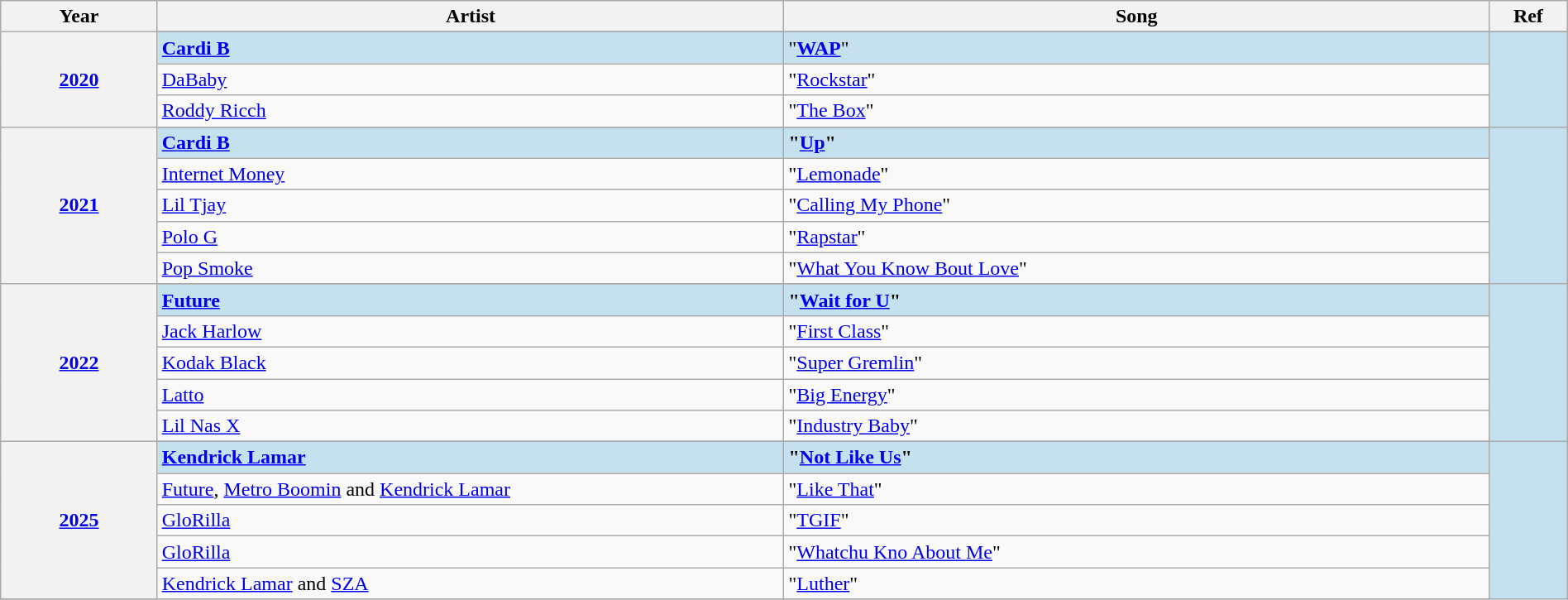<table class="wikitable" width="100%">
<tr>
<th width="10%">Year</th>
<th width="40%">Artist</th>
<th width="45%">Song</th>
<th width="5%">Ref</th>
</tr>
<tr>
<th rowspan="4" align="center"><a href='#'>2020<br></a></th>
</tr>
<tr style="background:#c5e1f0">
<td><strong><a href='#'>Cardi B</a> </strong></td>
<td>"<strong><a href='#'>WAP</a></strong>"</td>
<td rowspan="4" align="center"></td>
</tr>
<tr>
<td><a href='#'>DaBaby</a> </td>
<td>"<a href='#'>Rockstar</a>"</td>
</tr>
<tr>
<td><a href='#'>Roddy Ricch</a></td>
<td>"<a href='#'>The Box</a>"</td>
</tr>
<tr>
<th rowspan="6" align="center"><a href='#'>2021<br></a></th>
</tr>
<tr style="background:#c5e1f0">
<td><strong><a href='#'>Cardi B</a></strong></td>
<td><strong>"<a href='#'>Up</a>"</strong></td>
<td rowspan="6" align="center"></td>
</tr>
<tr>
<td><a href='#'>Internet Money</a> </td>
<td>"<a href='#'>Lemonade</a>"</td>
</tr>
<tr>
<td><a href='#'>Lil Tjay</a> </td>
<td>"<a href='#'>Calling My Phone</a>"</td>
</tr>
<tr>
<td><a href='#'>Polo G</a></td>
<td>"<a href='#'>Rapstar</a>"</td>
</tr>
<tr>
<td><a href='#'>Pop Smoke</a></td>
<td>"<a href='#'>What You Know Bout Love</a>"</td>
</tr>
<tr>
<th rowspan="6" align="center"><a href='#'>2022<br></a></th>
</tr>
<tr style="background:#c5e1f0">
<td><strong><a href='#'>Future</a> </strong></td>
<td><strong>"<a href='#'>Wait for U</a>"</strong></td>
<td rowspan="6" align="center"></td>
</tr>
<tr>
<td><a href='#'>Jack Harlow</a></td>
<td>"<a href='#'>First Class</a>"</td>
</tr>
<tr>
<td><a href='#'>Kodak Black</a></td>
<td>"<a href='#'>Super Gremlin</a>"</td>
</tr>
<tr>
<td><a href='#'>Latto</a></td>
<td>"<a href='#'>Big Energy</a>"</td>
</tr>
<tr>
<td><a href='#'>Lil Nas X</a> </td>
<td>"<a href='#'>Industry Baby</a>"</td>
</tr>
<tr>
<th rowspan="6" align="center"><a href='#'>2025<br></a></th>
</tr>
<tr style="background:#c5e1f0">
<td><strong><a href='#'>Kendrick Lamar</a></strong></td>
<td><strong>"<a href='#'>Not Like Us</a>"</strong></td>
<td rowspan="6" align="center"></td>
</tr>
<tr>
<td><a href='#'>Future</a>, <a href='#'>Metro Boomin</a> and <a href='#'>Kendrick Lamar</a></td>
<td>"<a href='#'>Like That</a>"</td>
</tr>
<tr>
<td><a href='#'>GloRilla</a></td>
<td>"<a href='#'>TGIF</a>"</td>
</tr>
<tr>
<td><a href='#'>GloRilla</a> </td>
<td>"<a href='#'>Whatchu Kno About Me</a>"</td>
</tr>
<tr>
<td><a href='#'>Kendrick Lamar</a> and <a href='#'>SZA</a></td>
<td>"<a href='#'>Luther</a>"</td>
</tr>
<tr>
</tr>
</table>
